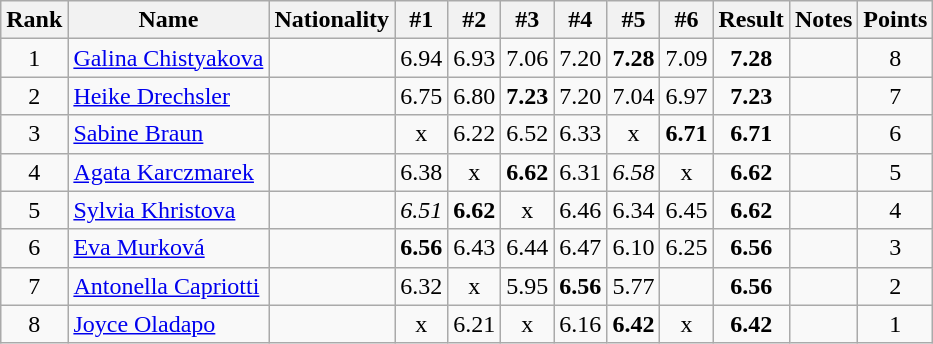<table class="wikitable sortable" style="text-align:center">
<tr>
<th>Rank</th>
<th>Name</th>
<th>Nationality</th>
<th>#1</th>
<th>#2</th>
<th>#3</th>
<th>#4</th>
<th>#5</th>
<th>#6</th>
<th>Result</th>
<th>Notes</th>
<th>Points</th>
</tr>
<tr>
<td>1</td>
<td align=left><a href='#'>Galina Chistyakova</a></td>
<td align=left></td>
<td>6.94</td>
<td>6.93</td>
<td>7.06</td>
<td>7.20</td>
<td><strong>7.28</strong></td>
<td>7.09</td>
<td><strong>7.28</strong></td>
<td></td>
<td>8</td>
</tr>
<tr>
<td>2</td>
<td align=left><a href='#'>Heike Drechsler</a></td>
<td align=left></td>
<td>6.75</td>
<td>6.80</td>
<td><strong>7.23</strong></td>
<td>7.20</td>
<td>7.04</td>
<td>6.97</td>
<td><strong>7.23</strong></td>
<td></td>
<td>7</td>
</tr>
<tr>
<td>3</td>
<td align=left><a href='#'>Sabine Braun</a></td>
<td align=left></td>
<td>x</td>
<td>6.22</td>
<td>6.52</td>
<td>6.33</td>
<td>x</td>
<td><strong>6.71</strong></td>
<td><strong>6.71</strong></td>
<td></td>
<td>6</td>
</tr>
<tr>
<td>4</td>
<td align=left><a href='#'>Agata Karczmarek</a></td>
<td align=left></td>
<td>6.38</td>
<td>x</td>
<td><strong>6.62</strong></td>
<td>6.31</td>
<td><em>6.58</em></td>
<td>x</td>
<td><strong>6.62</strong></td>
<td></td>
<td>5</td>
</tr>
<tr>
<td>5</td>
<td align=left><a href='#'>Sylvia Khristova</a></td>
<td align=left></td>
<td><em>6.51</em></td>
<td><strong>6.62</strong></td>
<td>x</td>
<td>6.46</td>
<td>6.34</td>
<td>6.45</td>
<td><strong>6.62</strong></td>
<td></td>
<td>4</td>
</tr>
<tr>
<td>6</td>
<td align=left><a href='#'>Eva Murková</a></td>
<td align=left></td>
<td><strong>6.56</strong></td>
<td>6.43</td>
<td>6.44</td>
<td>6.47</td>
<td>6.10</td>
<td>6.25</td>
<td><strong>6.56</strong></td>
<td></td>
<td>3</td>
</tr>
<tr>
<td>7</td>
<td align=left><a href='#'>Antonella Capriotti</a></td>
<td align=left></td>
<td>6.32</td>
<td>x</td>
<td>5.95</td>
<td><strong>6.56</strong></td>
<td>5.77</td>
<td></td>
<td><strong>6.56</strong></td>
<td></td>
<td>2</td>
</tr>
<tr>
<td>8</td>
<td align=left><a href='#'>Joyce Oladapo</a></td>
<td align=left></td>
<td>x</td>
<td>6.21</td>
<td>x</td>
<td>6.16</td>
<td><strong>6.42</strong></td>
<td>x</td>
<td><strong>6.42</strong></td>
<td></td>
<td>1</td>
</tr>
</table>
